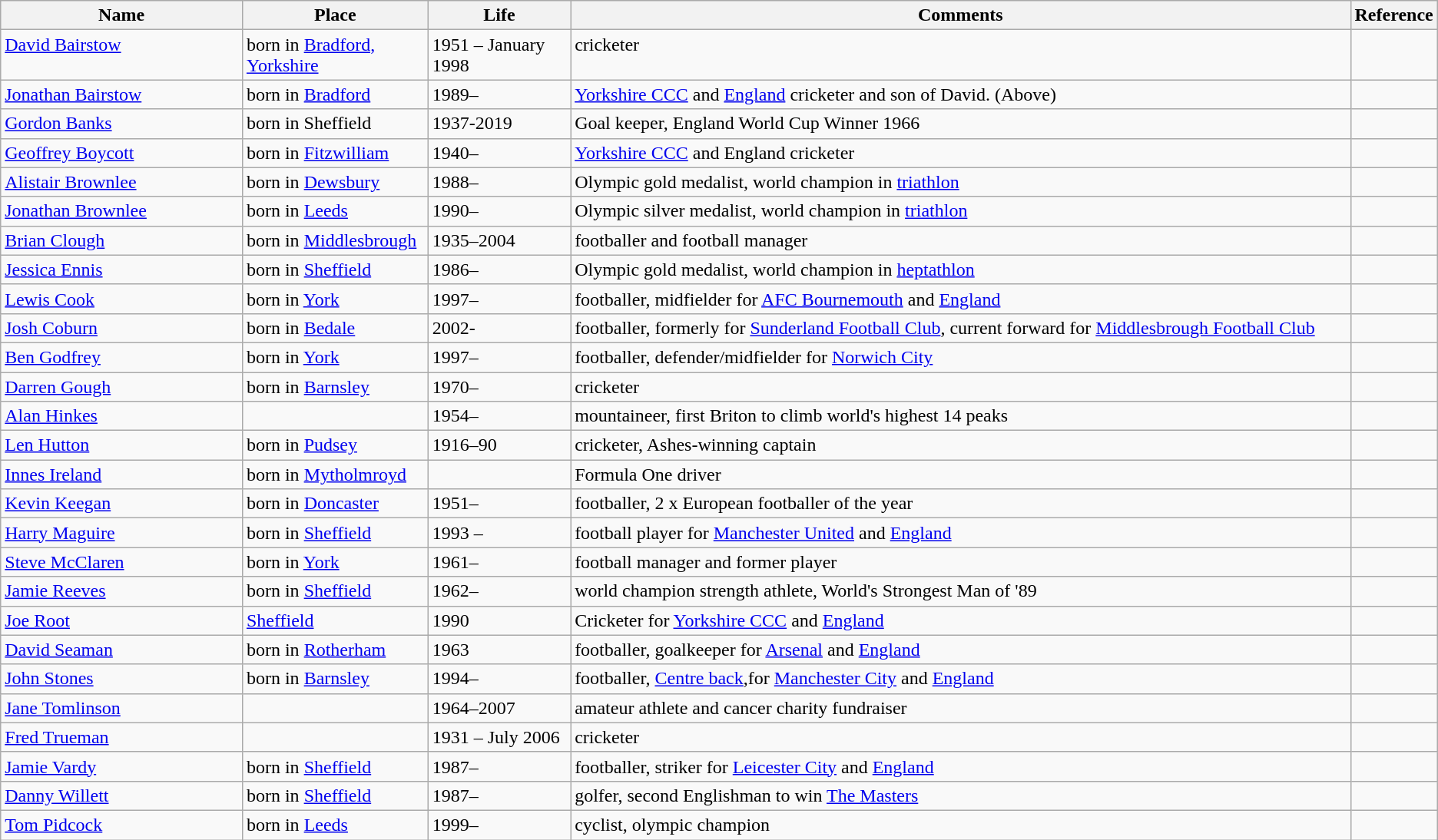<table class=wikitable>
<tr>
<th style="width:17%;">Name</th>
<th style="width:13%;">Place</th>
<th style="width:10%;">Life</th>
<th style="width:55%;">Comments</th>
<th style="width:5%;">Reference</th>
</tr>
<tr valign="top">
<td><a href='#'>David Bairstow</a></td>
<td>born in <a href='#'>Bradford, Yorkshire</a></td>
<td>1951 – January 1998</td>
<td>cricketer</td>
<td></td>
</tr>
<tr valign="top">
<td><a href='#'>Jonathan Bairstow</a></td>
<td>born in <a href='#'>Bradford</a></td>
<td>1989–</td>
<td><a href='#'>Yorkshire CCC</a> and <a href='#'>England</a> cricketer and son of David. (Above)</td>
<td></td>
</tr>
<tr valign="top">
<td><a href='#'>Gordon Banks</a></td>
<td>born in Sheffield</td>
<td>1937-2019</td>
<td>Goal keeper, England World Cup Winner 1966</td>
<td></td>
</tr>
<tr valign="top">
<td><a href='#'>Geoffrey Boycott</a></td>
<td>born in <a href='#'>Fitzwilliam</a></td>
<td>1940–</td>
<td><a href='#'>Yorkshire CCC</a> and England cricketer</td>
<td></td>
</tr>
<tr valign="top">
<td><a href='#'>Alistair Brownlee</a></td>
<td>born in <a href='#'>Dewsbury</a></td>
<td>1988–</td>
<td>Olympic gold medalist, world champion in <a href='#'>triathlon</a></td>
<td></td>
</tr>
<tr valign="top">
<td><a href='#'>Jonathan Brownlee</a></td>
<td>born in <a href='#'>Leeds</a></td>
<td>1990–</td>
<td>Olympic silver medalist, world champion in <a href='#'>triathlon</a></td>
<td></td>
</tr>
<tr valign="top">
<td><a href='#'>Brian Clough</a></td>
<td>born in <a href='#'>Middlesbrough</a></td>
<td>1935–2004</td>
<td>footballer and football manager</td>
<td></td>
</tr>
<tr valign="top">
<td><a href='#'>Jessica Ennis</a></td>
<td>born in <a href='#'>Sheffield</a></td>
<td>1986–</td>
<td>Olympic gold medalist, world champion in <a href='#'>heptathlon</a></td>
<td></td>
</tr>
<tr valign="top">
<td><a href='#'>Lewis Cook</a></td>
<td>born in <a href='#'>York</a></td>
<td>1997–</td>
<td>footballer, midfielder for <a href='#'>AFC Bournemouth</a> and <a href='#'>England</a></td>
<td></td>
</tr>
<tr valign="top">
<td><a href='#'>Josh Coburn</a></td>
<td>born in <a href='#'>Bedale</a></td>
<td>2002-</td>
<td>footballer, formerly for <a href='#'>Sunderland Football Club</a>, current forward for <a href='#'>Middlesbrough Football Club</a></td>
</tr>
<tr valigin=“top”>
<td><a href='#'>Ben Godfrey</a></td>
<td>born in <a href='#'>York</a></td>
<td>1997–</td>
<td>footballer, defender/midfielder for <a href='#'>Norwich City</a></td>
<td></td>
</tr>
<tr valign="top">
<td><a href='#'>Darren Gough</a></td>
<td>born in <a href='#'>Barnsley</a></td>
<td>1970–</td>
<td>cricketer</td>
<td></td>
</tr>
<tr valign="top">
<td><a href='#'>Alan Hinkes</a></td>
<td></td>
<td>1954–</td>
<td>mountaineer, first Briton to climb world's highest 14 peaks</td>
<td></td>
</tr>
<tr valign="top">
<td><a href='#'>Len Hutton</a></td>
<td>born in <a href='#'>Pudsey</a></td>
<td>1916–90</td>
<td>cricketer, Ashes-winning captain</td>
<td></td>
</tr>
<tr valign="top">
<td><a href='#'>Innes Ireland</a></td>
<td>born in <a href='#'>Mytholmroyd</a></td>
<td></td>
<td>Formula One driver</td>
<td></td>
</tr>
<tr valign="top">
<td><a href='#'>Kevin Keegan</a></td>
<td>born in <a href='#'>Doncaster</a></td>
<td>1951–</td>
<td>footballer, 2 x European footballer of the year</td>
<td></td>
</tr>
<tr valign="top">
<td><a href='#'>Harry Maguire</a></td>
<td>born in <a href='#'>Sheffield</a></td>
<td>1993 –</td>
<td>football player for <a href='#'>Manchester United</a> and <a href='#'>England</a></td>
</tr>
<tr valign="top">
<td><a href='#'>Steve McClaren</a></td>
<td>born in <a href='#'>York</a></td>
<td>1961–</td>
<td>football manager and former player</td>
<td></td>
</tr>
<tr valign="top">
<td><a href='#'>Jamie Reeves</a></td>
<td>born in <a href='#'>Sheffield</a></td>
<td>1962–</td>
<td>world champion strength athlete, World's Strongest Man of '89</td>
<td></td>
</tr>
<tr valign="top">
<td><a href='#'>Joe Root</a></td>
<td><a href='#'>Sheffield</a></td>
<td>1990</td>
<td>Cricketer for <a href='#'>Yorkshire CCC</a> and <a href='#'>England</a></td>
<td></td>
</tr>
<tr valign="top">
<td><a href='#'>David Seaman</a></td>
<td>born in <a href='#'>Rotherham</a></td>
<td>1963</td>
<td>footballer, goalkeeper for <a href='#'>Arsenal</a> and <a href='#'>England</a></td>
<td></td>
</tr>
<tr valign="top">
<td><a href='#'>John Stones</a></td>
<td>born in <a href='#'>Barnsley</a></td>
<td>1994–</td>
<td>footballer, <a href='#'>Centre back</a>,for <a href='#'>Manchester City</a> and <a href='#'>England</a></td>
<td></td>
</tr>
<tr valign="top">
<td><a href='#'>Jane Tomlinson</a></td>
<td></td>
<td>1964–2007</td>
<td>amateur athlete and cancer charity fundraiser</td>
<td></td>
</tr>
<tr valign="top">
<td><a href='#'>Fred Trueman</a></td>
<td></td>
<td>1931 – July 2006</td>
<td>cricketer</td>
<td></td>
</tr>
<tr valign="top">
<td><a href='#'>Jamie Vardy</a></td>
<td>born in <a href='#'>Sheffield</a></td>
<td>1987–</td>
<td>footballer, striker for <a href='#'>Leicester City</a> and <a href='#'>England</a></td>
<td></td>
</tr>
<tr valign="top">
<td><a href='#'>Danny Willett</a></td>
<td>born in <a href='#'>Sheffield</a></td>
<td>1987–</td>
<td>golfer, second Englishman to win <a href='#'>The Masters</a></td>
<td></td>
</tr>
<tr valign="top">
<td><a href='#'>Tom Pidcock</a></td>
<td>born in <a href='#'>Leeds</a></td>
<td>1999–</td>
<td>cyclist, olympic champion</td>
</tr>
</table>
